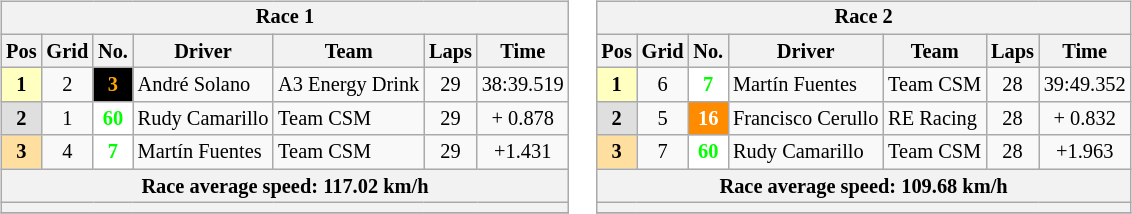<table>
<tr>
<td><br><table class="wikitable" style="font-size: 85%">
<tr valign="top">
<th colspan=7>Race 1</th>
</tr>
<tr>
<th>Pos</th>
<th>Grid</th>
<th>No.</th>
<th>Driver</th>
<th>Team</th>
<th>Laps</th>
<th>Time</th>
</tr>
<tr>
<td style="background:#FFFFBF;" align="center"><strong>1</strong></td>
<td align="center">2</td>
<td style="background:black; color:orange;" align="center"><strong>3</strong></td>
<td> André Solano</td>
<td> A3 Energy Drink</td>
<td align="center">29</td>
<td align="center">38:39.519</td>
</tr>
<tr>
<td style="background:#DFDFDF;" align="center"><strong>2</strong></td>
<td align="center">1</td>
<td style="background:white; color:#00FF00;" align="center"><strong>60</strong></td>
<td> Rudy Camarillo</td>
<td> Team CSM</td>
<td align="center">29</td>
<td align="center">+ 0.878</td>
</tr>
<tr>
<td style="background:#FFDF9F;" align="center"><strong>3</strong></td>
<td align="center">4</td>
<td style="background:white; color:#00FF00;" align="center"><strong>7</strong></td>
<td> Martín Fuentes</td>
<td> Team CSM</td>
<td align="center">29</td>
<td align="center">+1.431</td>
</tr>
<tr>
<th colspan=7>Race average speed: 117.02 km/h</th>
</tr>
<tr>
<th colspan=7></th>
</tr>
<tr>
</tr>
</table>
</td>
<td valign="top"><br><table class="wikitable" style="font-size: 85%">
<tr>
<th colspan=7>Race 2</th>
</tr>
<tr>
<th>Pos</th>
<th>Grid</th>
<th>No.</th>
<th>Driver</th>
<th>Team</th>
<th>Laps</th>
<th>Time</th>
</tr>
<tr>
<td style="background:#FFFFBF;" align="center"><strong>1</strong></td>
<td align="center">6</td>
<td style="background:white; color:#00FF00;" align="center"><strong>7</strong></td>
<td> Martín Fuentes</td>
<td> Team CSM</td>
<td align="center">28</td>
<td align="center">39:49.352</td>
</tr>
<tr>
<td style="background:#DFDFDF;" align="center"><strong>2</strong></td>
<td align="center">5</td>
<td style="background:#FF8C00; color: white;" align="center"><strong>16</strong></td>
<td> Francisco Cerullo</td>
<td> RE Racing</td>
<td align="center">28</td>
<td align="center">+ 0.832</td>
</tr>
<tr>
<td style="background:#FFDF9F;" align="center"><strong>3</strong></td>
<td align="center">7</td>
<td style="background:white; color:#00FF00;" align="center"><strong>60</strong></td>
<td> Rudy Camarillo</td>
<td> Team CSM</td>
<td align="center">28</td>
<td align="center">+1.963</td>
</tr>
<tr>
<th colspan=7>Race average speed: 109.68 km/h</th>
</tr>
<tr>
<th colspan=7></th>
</tr>
<tr>
</tr>
</table>
</td>
</tr>
</table>
